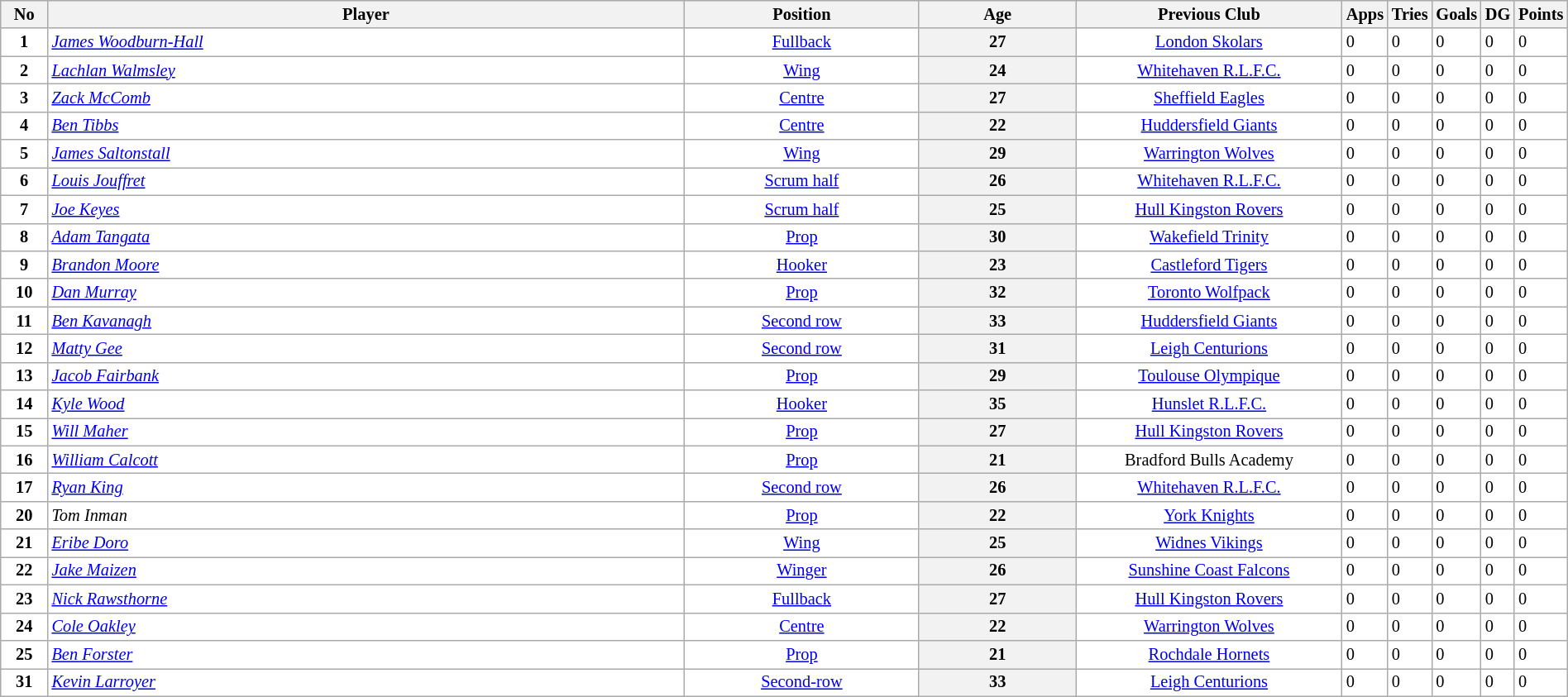<table class="wikitable sortable"  style="width:100%; font-size:85%;">
<tr style="background:#efefef;">
<th width=3%>No</th>
<th !width=47%>Player</th>
<th width=15%>Position</th>
<th width=1%>Age</th>
<th width=17%>Previous Club</th>
<th style="width:20px;">Apps</th>
<th style="width:20px;">Tries</th>
<th style="width:20px;">Goals</th>
<th style="width:20px;">DG</th>
<th style="width:20px;">Points</th>
</tr>
<tr style="background:#fff;">
<td align=center><strong>1</strong></td>
<td><em><a href='#'>James Woodburn-Hall</a></em></td>
<td align=center><a href='#'>Fullback</a></td>
<th width=10%>27</th>
<td align=center><a href='#'>London Skolars</a></td>
<td align=centre>0</td>
<td align=centre>0</td>
<td align=centre>0</td>
<td align=centre>0</td>
<td align=centre>0</td>
</tr>
<tr style="background:#fff;">
<td align=center><strong>2</strong></td>
<td><em><a href='#'>Lachlan Walmsley</a></em></td>
<td align=center><a href='#'>Wing</a></td>
<th width=10%>24</th>
<td align=center><a href='#'>Whitehaven R.L.F.C.</a></td>
<td align=centre>0</td>
<td align=centre>0</td>
<td align=centre>0</td>
<td align=centre>0</td>
<td align=centre>0</td>
</tr>
<tr style="background:#fff;">
<td align=center><strong>3</strong></td>
<td><em><a href='#'>Zack McComb</a></em></td>
<td align=center><a href='#'>Centre</a></td>
<th width=10%>27</th>
<td align=center><a href='#'>Sheffield Eagles</a></td>
<td align=centre>0</td>
<td align=centre>0</td>
<td align=centre>0</td>
<td align=centre>0</td>
<td align=centre>0</td>
</tr>
<tr style="background:#fff;">
<td align=center><strong>4</strong></td>
<td><em><a href='#'>Ben Tibbs</a></em></td>
<td align=center><a href='#'>Centre</a></td>
<th width=10%>22</th>
<td align=center><a href='#'>Huddersfield Giants</a></td>
<td align=centre>0</td>
<td align=centre>0</td>
<td align=centre>0</td>
<td align=centre>0</td>
<td align=centre>0</td>
</tr>
<tr style="background:#fff;">
<td align=center><strong>5</strong></td>
<td><em><a href='#'>James Saltonstall</a></em></td>
<td align=center><a href='#'>Wing</a></td>
<th width=10%>29</th>
<td align=center><a href='#'>Warrington Wolves</a></td>
<td align=centre>0</td>
<td align=centre>0</td>
<td align=centre>0</td>
<td align=centre>0</td>
<td align=centre>0</td>
</tr>
<tr style="background:#fff;">
<td align=center><strong>6</strong></td>
<td><em><a href='#'>Louis Jouffret</a></em></td>
<td align=center><a href='#'>Scrum half</a></td>
<th width=10%>26</th>
<td align=center><a href='#'>Whitehaven R.L.F.C.</a></td>
<td align=centre>0</td>
<td align=centre>0</td>
<td align=centre>0</td>
<td align=centre>0</td>
<td align=centre>0</td>
</tr>
<tr style="background:#fff;">
<td align=center><strong>7</strong></td>
<td><em><a href='#'>Joe Keyes</a></em></td>
<td align=center><a href='#'>Scrum half</a></td>
<th width=10%>25</th>
<td align=center><a href='#'>Hull Kingston Rovers</a></td>
<td align=centre>0</td>
<td align=centre>0</td>
<td align=centre>0</td>
<td align=centre>0</td>
<td align=centre>0</td>
</tr>
<tr style="background:#fff;">
<td align=center><strong>8</strong></td>
<td><em><a href='#'>Adam Tangata</a></em></td>
<td align=center><a href='#'>Prop</a></td>
<th width=10%>30</th>
<td align=center><a href='#'>Wakefield Trinity</a></td>
<td align=centre>0</td>
<td align=centre>0</td>
<td align=centre>0</td>
<td align=centre>0</td>
<td align=centre>0</td>
</tr>
<tr style="background:#fff;">
<td align=center><strong>9</strong></td>
<td><em><a href='#'>Brandon Moore</a></em></td>
<td align=center><a href='#'>Hooker</a></td>
<th width=10%>23</th>
<td align=center><a href='#'>Castleford Tigers</a></td>
<td align=centre>0</td>
<td align=centre>0</td>
<td align=centre>0</td>
<td align=centre>0</td>
<td align=centre>0</td>
</tr>
<tr style="background:#fff;">
<td align=center><strong>10</strong></td>
<td><em><a href='#'>Dan Murray</a></em></td>
<td align=center><a href='#'>Prop</a></td>
<th width=10%>32</th>
<td align=center><a href='#'>Toronto Wolfpack</a></td>
<td align=centre>0</td>
<td align=centre>0</td>
<td align=centre>0</td>
<td align=centre>0</td>
<td align=centre>0</td>
</tr>
<tr style="background:#fff;">
<td align=center><strong>11</strong></td>
<td><em><a href='#'>Ben Kavanagh</a></em></td>
<td align=center><a href='#'>Second row</a></td>
<th width=10%>33</th>
<td align=center><a href='#'>Huddersfield Giants</a></td>
<td align=centre>0</td>
<td align=centre>0</td>
<td align=centre>0</td>
<td align=centre>0</td>
<td align=centre>0</td>
</tr>
<tr style="background:#fff;">
<td align=center><strong>12</strong></td>
<td><em><a href='#'>Matty Gee</a></em></td>
<td align=center><a href='#'>Second row</a></td>
<th width=10%>31</th>
<td align=center><a href='#'>Leigh Centurions</a></td>
<td align=centre>0</td>
<td align=centre>0</td>
<td align=centre>0</td>
<td align=centre>0</td>
<td align=centre>0</td>
</tr>
<tr style="background:#fff;">
<td align=center><strong>13</strong></td>
<td><em><a href='#'>Jacob Fairbank</a></em></td>
<td align=center><a href='#'>Prop</a></td>
<th width=10%>29</th>
<td align=center><a href='#'>Toulouse Olympique</a></td>
<td align=centre>0</td>
<td align=centre>0</td>
<td align=centre>0</td>
<td align=centre>0</td>
<td align=centre>0</td>
</tr>
<tr style="background:#fff;">
<td align=center><strong>14</strong></td>
<td><em><a href='#'>Kyle Wood</a></em></td>
<td align=center><a href='#'>Hooker</a></td>
<th width=10%>35</th>
<td align=center><a href='#'>Hunslet R.L.F.C.</a></td>
<td align=centre>0</td>
<td align=centre>0</td>
<td align=centre>0</td>
<td align=centre>0</td>
<td align=centre>0</td>
</tr>
<tr style="background:#fff;">
<td align=center><strong>15</strong></td>
<td><em><a href='#'>Will Maher</a></em></td>
<td align=center><a href='#'>Prop</a></td>
<th width=10%>27</th>
<td align=center><a href='#'>Hull Kingston Rovers</a></td>
<td align=centre>0</td>
<td align=centre>0</td>
<td align=centre>0</td>
<td align=centre>0</td>
<td align=centre>0</td>
</tr>
<tr style="background:#fff;">
<td align=center><strong>16</strong></td>
<td><em><a href='#'>William Calcott</a></em></td>
<td align=center><a href='#'>Prop</a></td>
<th width=10%>21</th>
<td align=center>Bradford Bulls Academy</td>
<td align=centre>0</td>
<td align=centre>0</td>
<td align=centre>0</td>
<td align=centre>0</td>
<td align=centre>0</td>
</tr>
<tr style="background:#fff;">
<td align=center><strong>17</strong></td>
<td><em><a href='#'>Ryan King</a></em></td>
<td align=center><a href='#'>Second row</a></td>
<th width=10%>26</th>
<td align=center><a href='#'>Whitehaven R.L.F.C.</a></td>
<td align=centre>0</td>
<td align=centre>0</td>
<td align=centre>0</td>
<td align=centre>0</td>
<td align=centre>0</td>
</tr>
<tr style="background:#fff;">
<td align=center><strong>20</strong></td>
<td><em>Tom Inman</em></td>
<td align=center><a href='#'>Prop</a></td>
<th width=10%>22</th>
<td align=center><a href='#'>York Knights</a></td>
<td align=centre>0</td>
<td align=centre>0</td>
<td align=centre>0</td>
<td align=centre>0</td>
<td align=centre>0</td>
</tr>
<tr style="background:#fff;">
<td align=center><strong>21</strong></td>
<td><em><a href='#'>Eribe Doro</a></em></td>
<td align=center><a href='#'>Wing</a></td>
<th width=10%>25</th>
<td align=center><a href='#'>Widnes Vikings</a></td>
<td align=centre>0</td>
<td align=centre>0</td>
<td align=centre>0</td>
<td align=centre>0</td>
<td align=centre>0</td>
</tr>
<tr style="background:#fff;">
<td align=center><strong>22</strong></td>
<td><em><a href='#'>Jake Maizen</a></em></td>
<td align=center><a href='#'>Winger</a></td>
<th width=10%>26</th>
<td align=center><a href='#'>Sunshine Coast Falcons</a></td>
<td align=centre>0</td>
<td align=centre>0</td>
<td align=centre>0</td>
<td align=centre>0</td>
<td align=centre>0</td>
</tr>
<tr style="background:#fff;">
<td align=center><strong>23</strong></td>
<td><em><a href='#'>Nick Rawsthorne</a></em></td>
<td align=center><a href='#'>Fullback</a></td>
<th width=10%>27</th>
<td align=center><a href='#'>Hull Kingston Rovers</a></td>
<td align=centre>0</td>
<td align=centre>0</td>
<td align=centre>0</td>
<td align=centre>0</td>
<td align=centre>0</td>
</tr>
<tr style="background:#fff;">
<td align=center><strong>24</strong></td>
<td><em><a href='#'>Cole Oakley</a></em></td>
<td align=center><a href='#'>Centre</a></td>
<th width=10%>22</th>
<td align=center><a href='#'>Warrington Wolves</a></td>
<td align=centre>0</td>
<td align=centre>0</td>
<td align=centre>0</td>
<td align=centre>0</td>
<td align=centre>0</td>
</tr>
<tr style="background:#fff;">
<td align=center><strong>25</strong></td>
<td><em><a href='#'>Ben Forster</a></em></td>
<td align=center><a href='#'>Prop</a></td>
<th width=10%>21</th>
<td align=center><a href='#'>Rochdale Hornets</a></td>
<td align=centre>0</td>
<td align=centre>0</td>
<td align=centre>0</td>
<td align=centre>0</td>
<td align=centre>0</td>
</tr>
<tr style="background:#fff;">
<td align=center><strong>31</strong></td>
<td><em><a href='#'>Kevin Larroyer</a></em></td>
<td align=center><a href='#'>Second-row</a></td>
<th width=10%>33</th>
<td align=center><a href='#'>Leigh Centurions</a></td>
<td align=centre>0</td>
<td align=centre>0</td>
<td align=centre>0</td>
<td align=centre>0</td>
<td align=centre>0</td>
</tr>
</table>
